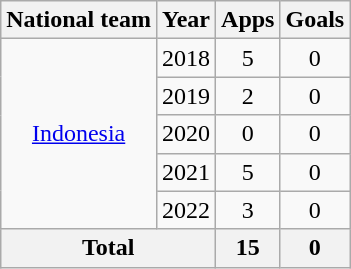<table class="wikitable" style="text-align:center">
<tr>
<th>National team</th>
<th>Year</th>
<th>Apps</th>
<th>Goals</th>
</tr>
<tr>
<td rowspan="5"><a href='#'>Indonesia</a></td>
<td>2018</td>
<td>5</td>
<td>0</td>
</tr>
<tr>
<td>2019</td>
<td>2</td>
<td>0</td>
</tr>
<tr>
<td>2020</td>
<td>0</td>
<td>0</td>
</tr>
<tr>
<td>2021</td>
<td>5</td>
<td>0</td>
</tr>
<tr>
<td>2022</td>
<td>3</td>
<td>0</td>
</tr>
<tr>
<th colspan="2">Total</th>
<th>15</th>
<th>0</th>
</tr>
</table>
